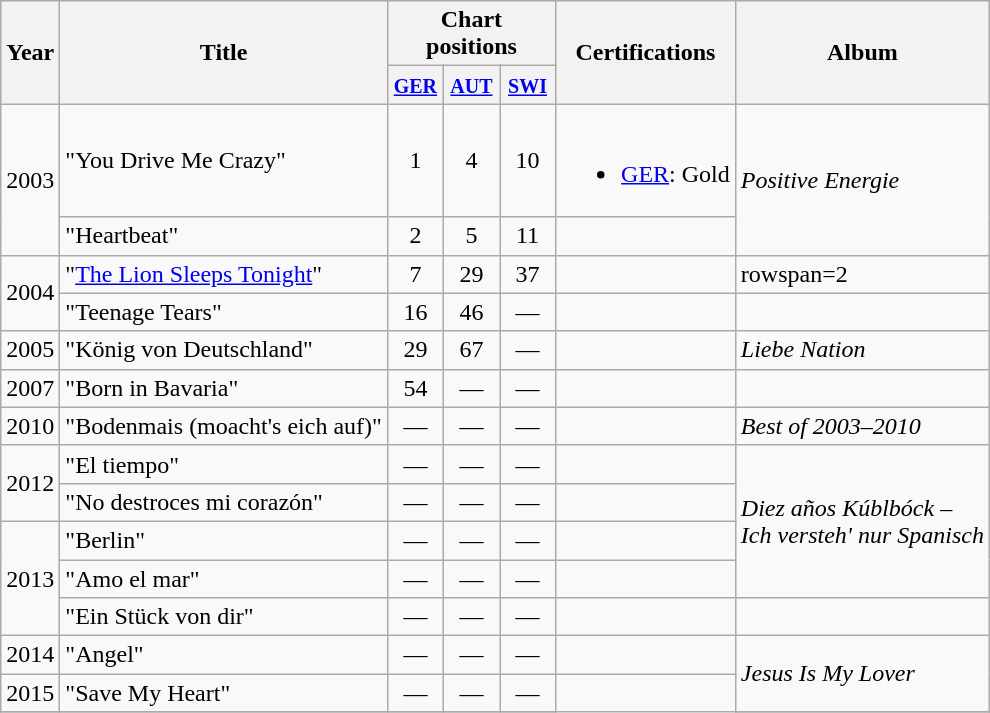<table class="wikitable">
<tr>
<th rowspan="2">Year</th>
<th rowspan="2">Title</th>
<th colspan="3">Chart positions</th>
<th rowspan="2">Certifications</th>
<th rowspan="2">Album</th>
</tr>
<tr>
<th style="width:30px;"><small><a href='#'>GER</a></small><br></th>
<th style="width:30px;"><small><a href='#'>AUT</a></small><br></th>
<th style="width:30px;"><small><a href='#'>SWI</a></small><br></th>
</tr>
<tr>
<td rowspan=2>2003</td>
<td>"You Drive Me Crazy"</td>
<td style="text-align:center;">1</td>
<td style="text-align:center;">4</td>
<td style="text-align:center;">10</td>
<td><br><ul><li><a href='#'>GER</a>: Gold</li></ul></td>
<td rowspan=2><em>Positive Energie</em></td>
</tr>
<tr>
<td>"Heartbeat"</td>
<td style="text-align:center;">2</td>
<td style="text-align:center;">5</td>
<td style="text-align:center;">11</td>
<td></td>
</tr>
<tr>
<td rowspan=2>2004</td>
<td>"<a href='#'>The Lion Sleeps Tonight</a>"</td>
<td style="text-align:center;">7</td>
<td style="text-align:center;">29</td>
<td style="text-align:center;">37</td>
<td></td>
<td>rowspan=2 </td>
</tr>
<tr>
<td>"Teenage Tears"</td>
<td style="text-align:center;">16</td>
<td style="text-align:center;">46</td>
<td style="text-align:center;">—</td>
<td></td>
</tr>
<tr>
<td>2005</td>
<td>"König von Deutschland"</td>
<td style="text-align:center;">29</td>
<td style="text-align:center;">67</td>
<td style="text-align:center;">—</td>
<td></td>
<td><em>Liebe Nation</em></td>
</tr>
<tr>
<td>2007</td>
<td>"Born in Bavaria"</td>
<td style="text-align:center;">54</td>
<td style="text-align:center;">—</td>
<td style="text-align:center;">—</td>
<td></td>
<td></td>
</tr>
<tr>
<td>2010</td>
<td>"Bodenmais (moacht's eich auf)"</td>
<td style="text-align:center;">—</td>
<td style="text-align:center;">—</td>
<td style="text-align:center;">—</td>
<td></td>
<td><em>Best of 2003–2010</em></td>
</tr>
<tr>
<td rowspan=2>2012</td>
<td>"El tiempo"</td>
<td style="text-align:center;">—</td>
<td style="text-align:center;">—</td>
<td style="text-align:center;">—</td>
<td></td>
<td rowspan=4><em>Diez años Kúblbóck –<br>Ich versteh' nur Spanisch</em></td>
</tr>
<tr>
<td>"No destroces mi corazón"</td>
<td style="text-align:center;">—</td>
<td style="text-align:center;">—</td>
<td style="text-align:center;">—</td>
<td></td>
</tr>
<tr>
<td rowspan=3>2013</td>
<td>"Berlin"</td>
<td style="text-align:center;">—</td>
<td style="text-align:center;">—</td>
<td style="text-align:center;">—</td>
<td></td>
</tr>
<tr>
<td>"Amo el mar"</td>
<td style="text-align:center;">—</td>
<td style="text-align:center;">—</td>
<td style="text-align:center;">—</td>
<td></td>
</tr>
<tr>
<td>"Ein Stück von dir"</td>
<td style="text-align:center;">—</td>
<td style="text-align:center;">—</td>
<td style="text-align:center;">—</td>
<td></td>
<td></td>
</tr>
<tr>
<td>2014</td>
<td>"Angel"</td>
<td style="text-align:center;">—</td>
<td style="text-align:center;">—</td>
<td style="text-align:center;">—</td>
<td></td>
<td rowspan="2"><em>Jesus Is My Lover</em></td>
</tr>
<tr>
<td>2015</td>
<td>"Save My Heart"</td>
<td style="text-align:center;">—</td>
<td style="text-align:center;">—</td>
<td style="text-align:center;">—</td>
</tr>
<tr>
</tr>
</table>
